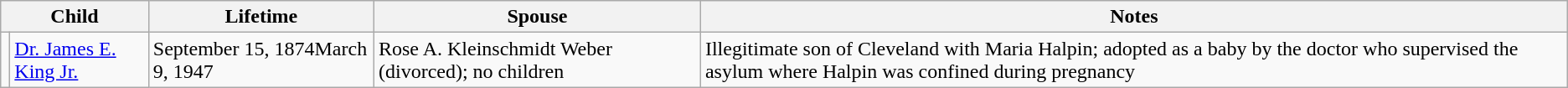<table class="wikitable">
<tr>
<th colspan="2">Child</th>
<th>Lifetime</th>
<th>Spouse</th>
<th>Notes</th>
</tr>
<tr>
<td></td>
<td><a href='#'>Dr. James E. King Jr.</a><br></td>
<td>September 15, 1874March 9, 1947</td>
<td>Rose A. Kleinschmidt Weber (divorced); no children</td>
<td>Illegitimate son of Cleveland with Maria Halpin; adopted as a baby by the doctor who supervised the asylum where Halpin was confined during pregnancy</td>
</tr>
</table>
